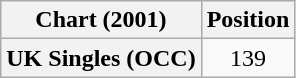<table class="wikitable plainrowheaders" style="text-align:center">
<tr>
<th scope="col">Chart (2001)</th>
<th scope="col">Position</th>
</tr>
<tr>
<th scope="row">UK Singles (OCC)</th>
<td>139</td>
</tr>
</table>
